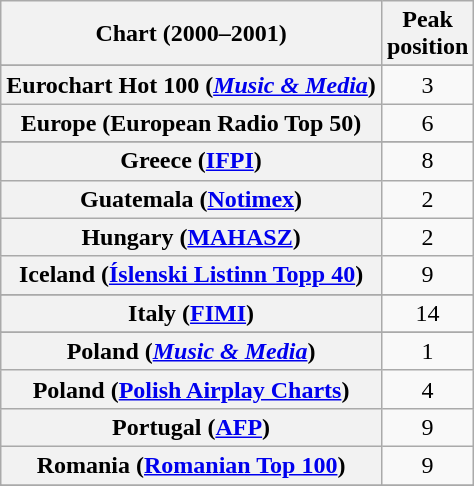<table class="wikitable sortable plainrowheaders" style="text-align:center">
<tr>
<th>Chart (2000–2001)</th>
<th>Peak<br>position</th>
</tr>
<tr>
</tr>
<tr>
</tr>
<tr>
</tr>
<tr>
</tr>
<tr>
</tr>
<tr>
</tr>
<tr>
</tr>
<tr>
<th scope="row">Eurochart Hot 100 (<em><a href='#'>Music & Media</a></em>)</th>
<td>3</td>
</tr>
<tr>
<th scope="row">Europe (European Radio Top 50)</th>
<td>6</td>
</tr>
<tr>
</tr>
<tr>
</tr>
<tr>
</tr>
<tr>
<th scope="row">Greece (<a href='#'>IFPI</a>)</th>
<td>8</td>
</tr>
<tr>
<th scope="row">Guatemala (<a href='#'>Notimex</a>)</th>
<td>2</td>
</tr>
<tr>
<th scope="row">Hungary (<a href='#'>MAHASZ</a>)</th>
<td>2</td>
</tr>
<tr>
<th scope="row">Iceland (<a href='#'>Íslenski Listinn Topp 40</a>)</th>
<td>9</td>
</tr>
<tr>
</tr>
<tr>
<th scope="row">Italy (<a href='#'>FIMI</a>)</th>
<td>14</td>
</tr>
<tr>
</tr>
<tr>
</tr>
<tr>
</tr>
<tr>
</tr>
<tr>
<th scope="row">Poland (<em><a href='#'>Music & Media</a></em>)</th>
<td>1</td>
</tr>
<tr>
<th scope="row">Poland (<a href='#'>Polish Airplay Charts</a>)</th>
<td>4</td>
</tr>
<tr>
<th scope="row">Portugal (<a href='#'>AFP</a>)</th>
<td>9</td>
</tr>
<tr>
<th scope="row">Romania (<a href='#'>Romanian Top 100</a>)</th>
<td>9</td>
</tr>
<tr>
</tr>
<tr>
</tr>
<tr>
</tr>
<tr>
</tr>
<tr>
</tr>
<tr>
</tr>
<tr>
</tr>
<tr>
</tr>
<tr>
</tr>
<tr>
</tr>
</table>
